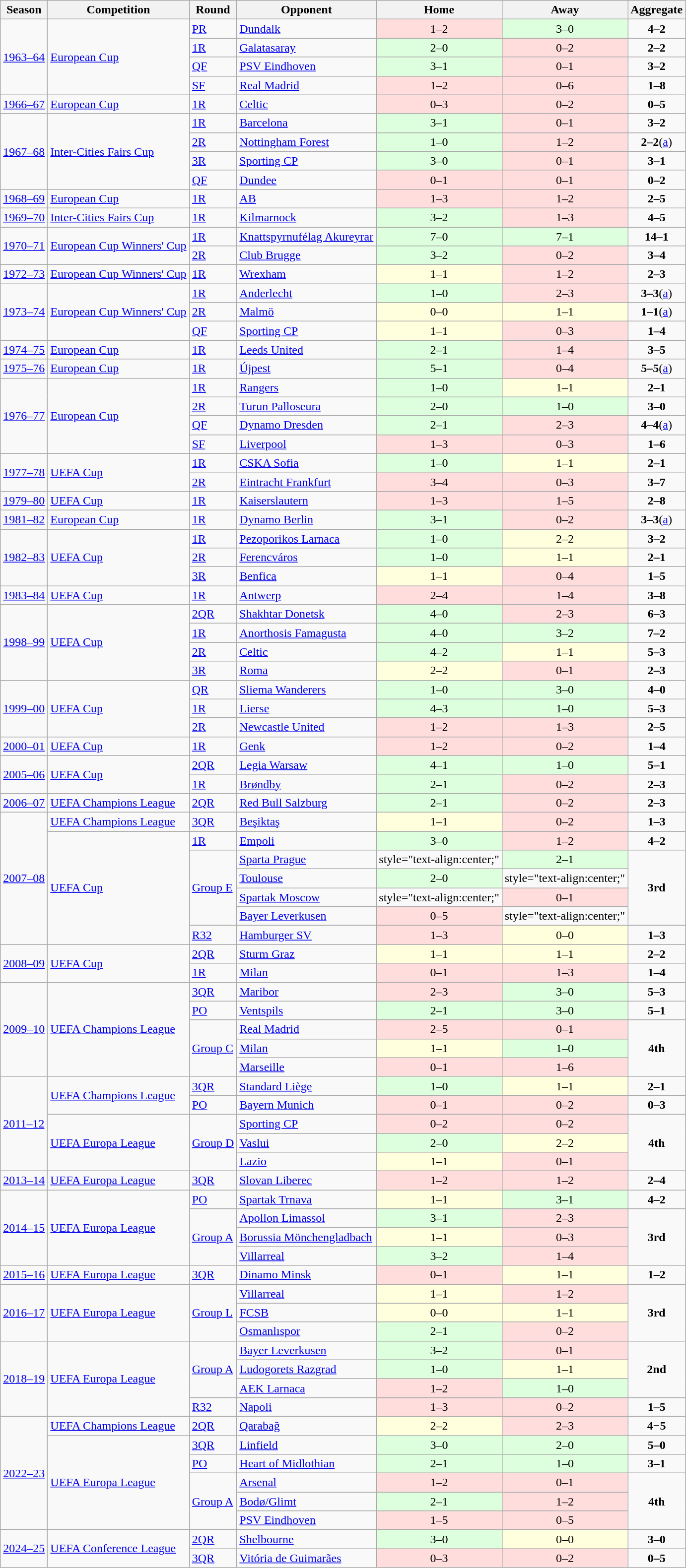<table class="wikitable plainrowheaders">
<tr>
<th scope="col">Season</th>
<th scope="col">Competition</th>
<th scope="col">Round</th>
<th scope="col">Opponent</th>
<th scope="col">Home</th>
<th scope="col">Away</th>
<th scope="col">Aggregate</th>
</tr>
<tr>
<td rowspan="4"><a href='#'>1963–64</a></td>
<td rowspan="4"><a href='#'>European Cup</a></td>
<td><a href='#'>PR</a></td>
<td> <a href='#'>Dundalk</a></td>
<td style="text-align:center; background:#fdd;">1–2</td>
<td style="text-align:center; background:#dfd;">3–0</td>
<td style="text-align:center;"><strong>4–2</strong></td>
</tr>
<tr>
<td><a href='#'>1R</a></td>
<td> <a href='#'>Galatasaray</a></td>
<td style="text-align:center; background:#dfd;">2–0</td>
<td style="text-align:center; background:#fdd;">0–2</td>
<td style="text-align:center;"><strong>2–2</strong></td>
</tr>
<tr>
<td><a href='#'>QF</a></td>
<td> <a href='#'>PSV Eindhoven</a></td>
<td style="text-align:center; background:#dfd;">3–1</td>
<td style="text-align:center; background:#fdd;">0–1</td>
<td style="text-align:center;"><strong>3–2</strong></td>
</tr>
<tr>
<td><a href='#'>SF</a></td>
<td> <a href='#'>Real Madrid</a></td>
<td style="text-align:center; background:#fdd;">1–2</td>
<td style="text-align:center; background:#fdd;">0–6</td>
<td style="text-align:center;"><strong>1–8</strong></td>
</tr>
<tr>
<td><a href='#'>1966–67</a></td>
<td><a href='#'>European Cup</a></td>
<td><a href='#'>1R</a></td>
<td> <a href='#'>Celtic</a></td>
<td style="text-align:center; background:#fdd;">0–3</td>
<td style="text-align:center; background:#fdd;">0–2</td>
<td style="text-align:center;"><strong>0–5</strong></td>
</tr>
<tr>
<td rowspan="4"><a href='#'>1967–68</a></td>
<td rowspan="4"><a href='#'>Inter-Cities Fairs Cup</a></td>
<td><a href='#'>1R</a></td>
<td> <a href='#'>Barcelona</a></td>
<td style="text-align:center; background:#dfd;">3–1</td>
<td style="text-align:center; background:#fdd;">0–1</td>
<td style="text-align:center;"><strong>3–2</strong></td>
</tr>
<tr>
<td><a href='#'>2R</a></td>
<td> <a href='#'>Nottingham Forest</a></td>
<td style="text-align:center; background:#dfd;">1–0</td>
<td style="text-align:center; background:#fdd;">1–2</td>
<td style="text-align:center;"><strong>2–2</strong>(<a href='#'>a</a>)</td>
</tr>
<tr>
<td><a href='#'>3R</a></td>
<td> <a href='#'>Sporting CP</a></td>
<td style="text-align:center; background:#dfd;">3–0</td>
<td style="text-align:center; background:#fdd;">0–1</td>
<td style="text-align:center;"><strong>3–1</strong></td>
</tr>
<tr>
<td><a href='#'>QF</a></td>
<td> <a href='#'>Dundee</a></td>
<td style="text-align:center; background:#fdd;">0–1</td>
<td style="text-align:center; background:#fdd;">0–1</td>
<td style="text-align:center;"><strong>0–2</strong></td>
</tr>
<tr>
<td><a href='#'>1968–69</a></td>
<td><a href='#'>European Cup</a></td>
<td><a href='#'>1R</a></td>
<td> <a href='#'>AB</a></td>
<td style="text-align:center; background:#fdd;">1–3</td>
<td style="text-align:center; background:#fdd;">1–2</td>
<td style="text-align:center;"><strong>2–5</strong></td>
</tr>
<tr>
<td><a href='#'>1969–70</a></td>
<td><a href='#'>Inter-Cities Fairs Cup</a></td>
<td><a href='#'>1R</a></td>
<td> <a href='#'>Kilmarnock</a></td>
<td style="text-align:center; background:#dfd;">3–2</td>
<td style="text-align:center; background:#fdd;">1–3</td>
<td style="text-align:center;"><strong>4–5</strong></td>
</tr>
<tr>
<td rowspan="2"><a href='#'>1970–71</a></td>
<td rowspan="2"><a href='#'>European Cup Winners' Cup</a></td>
<td><a href='#'>1R</a></td>
<td> <a href='#'>Knattspyrnufélag Akureyrar</a></td>
<td style="text-align:center; background:#dfd;">7–0</td>
<td style="text-align:center; background:#dfd;">7–1</td>
<td style="text-align:center;"><strong>14–1</strong></td>
</tr>
<tr>
<td><a href='#'>2R</a></td>
<td> <a href='#'>Club Brugge</a></td>
<td style="text-align:center; background:#dfd;">3–2</td>
<td style="text-align:center; background:#fdd;">0–2</td>
<td style="text-align:center;"><strong>3–4</strong></td>
</tr>
<tr>
<td><a href='#'>1972–73</a></td>
<td><a href='#'>European Cup Winners' Cup</a></td>
<td><a href='#'>1R</a></td>
<td> <a href='#'>Wrexham</a></td>
<td style="text-align:center; background:#ffd;">1–1</td>
<td style="text-align:center; background:#fdd;">1–2</td>
<td style="text-align:center;"><strong>2–3</strong></td>
</tr>
<tr>
<td rowspan="3"><a href='#'>1973–74</a></td>
<td rowspan="3"><a href='#'>European Cup Winners' Cup</a></td>
<td><a href='#'>1R</a></td>
<td> <a href='#'>Anderlecht</a></td>
<td style="text-align:center; background:#dfd;">1–0</td>
<td style="text-align:center; background:#fdd;">2–3</td>
<td style="text-align:center;"><strong>3–3</strong>(<a href='#'>a</a>)</td>
</tr>
<tr>
<td><a href='#'>2R</a></td>
<td> <a href='#'>Malmö</a></td>
<td style="text-align:center; background:#ffd;">0–0</td>
<td style="text-align:center; background:#ffd;">1–1</td>
<td style="text-align:center;"><strong>1–1</strong>(<a href='#'>a</a>)</td>
</tr>
<tr>
<td><a href='#'>QF</a></td>
<td> <a href='#'>Sporting CP</a></td>
<td style="text-align:center; background:#ffd;">1–1</td>
<td style="text-align:center; background:#fdd;">0–3</td>
<td style="text-align:center;"><strong>1–4</strong></td>
</tr>
<tr>
<td><a href='#'>1974–75</a></td>
<td><a href='#'>European Cup</a></td>
<td><a href='#'>1R</a></td>
<td> <a href='#'>Leeds United</a></td>
<td style="text-align:center; background:#dfd;">2–1</td>
<td style="text-align:center; background:#fdd;">1–4</td>
<td style="text-align:center;"><strong>3–5</strong></td>
</tr>
<tr>
<td><a href='#'>1975–76</a></td>
<td><a href='#'>European Cup</a></td>
<td><a href='#'>1R</a></td>
<td> <a href='#'>Újpest</a></td>
<td style="text-align:center; background:#dfd;">5–1</td>
<td style="text-align:center; background:#fdd;">0–4</td>
<td style="text-align:center;"><strong>5–5</strong>(<a href='#'>a</a>)</td>
</tr>
<tr>
<td rowspan="4"><a href='#'>1976–77</a></td>
<td rowspan="4"><a href='#'>European Cup</a></td>
<td><a href='#'>1R</a></td>
<td> <a href='#'>Rangers</a></td>
<td style="text-align:center; background:#dfd;">1–0</td>
<td style="text-align:center; background:#ffd;">1–1</td>
<td style="text-align:center;"><strong>2–1</strong></td>
</tr>
<tr>
<td><a href='#'>2R</a></td>
<td> <a href='#'>Turun Palloseura</a></td>
<td style="text-align:center; background:#dfd;">2–0</td>
<td style="text-align:center; background:#dfd;">1–0</td>
<td style="text-align:center;"><strong>3–0</strong></td>
</tr>
<tr>
<td><a href='#'>QF</a></td>
<td> <a href='#'>Dynamo Dresden</a></td>
<td style="text-align:center; background:#dfd;">2–1</td>
<td style="text-align:center; background:#fdd;">2–3</td>
<td style="text-align:center;"><strong>4–4</strong>(<a href='#'>a</a>)</td>
</tr>
<tr>
<td><a href='#'>SF</a></td>
<td> <a href='#'>Liverpool</a></td>
<td style="text-align:center; background:#fdd;">1–3</td>
<td style="text-align:center; background:#fdd;">0–3</td>
<td style="text-align:center;"><strong>1–6</strong></td>
</tr>
<tr>
<td rowspan="2"><a href='#'>1977–78</a></td>
<td rowspan="2"><a href='#'>UEFA Cup</a></td>
<td><a href='#'>1R</a></td>
<td> <a href='#'>CSKA Sofia</a></td>
<td style="text-align:center; background:#dfd;">1–0</td>
<td style="text-align:center; background:#ffd;">1–1</td>
<td style="text-align:center;"><strong>2–1</strong></td>
</tr>
<tr>
<td><a href='#'>2R</a></td>
<td> <a href='#'>Eintracht Frankfurt</a></td>
<td style="text-align:center; background:#fdd;">3–4</td>
<td style="text-align:center; background:#fdd;">0–3</td>
<td style="text-align:center;"><strong>3–7</strong></td>
</tr>
<tr>
<td><a href='#'>1979–80</a></td>
<td><a href='#'>UEFA Cup</a></td>
<td><a href='#'>1R</a></td>
<td> <a href='#'>Kaiserslautern</a></td>
<td style="text-align:center; background:#fdd;">1–3</td>
<td style="text-align:center; background:#fdd;">1–5</td>
<td style="text-align:center;"><strong>2–8</strong></td>
</tr>
<tr>
<td><a href='#'>1981–82</a></td>
<td><a href='#'>European Cup</a></td>
<td><a href='#'>1R</a></td>
<td> <a href='#'>Dynamo Berlin</a></td>
<td style="text-align:center; background:#dfd;">3–1</td>
<td style="text-align:center; background:#fdd;">0–2</td>
<td style="text-align:center;"><strong>3–3</strong>(<a href='#'>a</a>)</td>
</tr>
<tr>
<td rowspan="3"><a href='#'>1982–83</a></td>
<td rowspan="3"><a href='#'>UEFA Cup</a></td>
<td><a href='#'>1R</a></td>
<td> <a href='#'>Pezoporikos Larnaca</a></td>
<td style="text-align:center; background:#dfd;">1–0</td>
<td style="text-align:center; background:#ffd;">2–2</td>
<td style="text-align:center;"><strong>3–2</strong></td>
</tr>
<tr>
<td><a href='#'>2R</a></td>
<td> <a href='#'>Ferencváros</a></td>
<td style="text-align:center; background:#dfd;">1–0</td>
<td style="text-align:center; background:#ffd;">1–1</td>
<td style="text-align:center;"><strong>2–1</strong></td>
</tr>
<tr>
<td><a href='#'>3R</a></td>
<td> <a href='#'>Benfica</a></td>
<td style="text-align:center; background:#ffd;">1–1</td>
<td style="text-align:center; background:#fdd;">0–4</td>
<td style="text-align:center;"><strong>1–5</strong></td>
</tr>
<tr>
<td><a href='#'>1983–84</a></td>
<td><a href='#'>UEFA Cup</a></td>
<td><a href='#'>1R</a></td>
<td> <a href='#'>Antwerp</a></td>
<td style="text-align:center; background:#fdd;">2–4</td>
<td style="text-align:center; background:#fdd;">1–4</td>
<td style="text-align:center;"><strong>3–8</strong></td>
</tr>
<tr>
<td rowspan="4"><a href='#'>1998–99</a></td>
<td rowspan="4"><a href='#'>UEFA Cup</a></td>
<td><a href='#'>2QR</a></td>
<td> <a href='#'>Shakhtar Donetsk</a></td>
<td style="text-align:center; background:#dfd;">4–0</td>
<td style="text-align:center; background:#fdd;">2–3</td>
<td style="text-align:center;"><strong>6–3</strong></td>
</tr>
<tr>
<td><a href='#'>1R</a></td>
<td> <a href='#'>Anorthosis Famagusta</a></td>
<td style="text-align:center; background:#dfd;">4–0</td>
<td style="text-align:center; background:#dfd;">3–2</td>
<td style="text-align:center;"><strong>7–2</strong></td>
</tr>
<tr>
<td><a href='#'>2R</a></td>
<td> <a href='#'>Celtic</a></td>
<td style="text-align:center; background:#dfd;">4–2</td>
<td style="text-align:center; background:#ffd;">1–1</td>
<td style="text-align:center;"><strong>5–3</strong></td>
</tr>
<tr>
<td><a href='#'>3R</a></td>
<td> <a href='#'>Roma</a></td>
<td style="text-align:center; background:#ffd;">2–2</td>
<td style="text-align:center; background:#fdd;">0–1</td>
<td style="text-align:center;"><strong>2–3</strong></td>
</tr>
<tr>
<td rowspan="3"><a href='#'>1999–00</a></td>
<td rowspan="3"><a href='#'>UEFA Cup</a></td>
<td><a href='#'>QR</a></td>
<td> <a href='#'>Sliema Wanderers</a></td>
<td style="text-align:center; background:#dfd;">1–0</td>
<td style="text-align:center; background:#dfd;">3–0</td>
<td style="text-align:center;"><strong>4–0</strong></td>
</tr>
<tr>
<td><a href='#'>1R</a></td>
<td> <a href='#'>Lierse</a></td>
<td style="text-align:center; background:#dfd;">4–3</td>
<td style="text-align:center; background:#dfd;">1–0</td>
<td style="text-align:center;"><strong>5–3</strong></td>
</tr>
<tr>
<td><a href='#'>2R</a></td>
<td> <a href='#'>Newcastle United</a></td>
<td style="text-align:center; background:#fdd;">1–2</td>
<td style="text-align:center; background:#fdd;">1–3</td>
<td style="text-align:center;"><strong>2–5</strong></td>
</tr>
<tr>
<td><a href='#'>2000–01</a></td>
<td><a href='#'>UEFA Cup</a></td>
<td><a href='#'>1R</a></td>
<td> <a href='#'>Genk</a></td>
<td style="text-align:center; background:#fdd;">1–2</td>
<td style="text-align:center; background:#fdd;">0–2</td>
<td style="text-align:center;"><strong>1–4</strong></td>
</tr>
<tr>
<td rowspan="2"><a href='#'>2005–06</a></td>
<td rowspan="2"><a href='#'>UEFA Cup</a></td>
<td><a href='#'>2QR</a></td>
<td> <a href='#'>Legia Warsaw</a></td>
<td style="text-align:center; background:#dfd;">4–1</td>
<td style="text-align:center; background:#dfd;">1–0</td>
<td style="text-align:center;"><strong>5–1</strong></td>
</tr>
<tr>
<td><a href='#'>1R</a></td>
<td> <a href='#'>Brøndby</a></td>
<td style="text-align:center; background:#dfd;">2–1</td>
<td style="text-align:center; background:#fdd;">0–2</td>
<td style="text-align:center;"><strong>2–3</strong></td>
</tr>
<tr>
<td><a href='#'>2006–07</a></td>
<td><a href='#'>UEFA Champions League</a></td>
<td><a href='#'>2QR</a></td>
<td> <a href='#'>Red Bull Salzburg</a></td>
<td style="text-align:center; background:#dfd;">2–1</td>
<td style="text-align:center; background:#fdd;">0–2</td>
<td style="text-align:center;"><strong>2–3</strong></td>
</tr>
<tr>
<td rowspan="7"><a href='#'>2007–08</a></td>
<td><a href='#'>UEFA Champions League</a></td>
<td><a href='#'>3QR</a></td>
<td> <a href='#'>Beşiktaş</a></td>
<td style="text-align:center; background:#ffd;">1–1</td>
<td style="text-align:center; background:#fdd;">0–2</td>
<td style="text-align:center;"><strong>1–3</strong></td>
</tr>
<tr>
<td rowspan="6"><a href='#'>UEFA Cup</a></td>
<td><a href='#'>1R</a></td>
<td> <a href='#'>Empoli</a></td>
<td style="text-align:center; background:#dfd;">3–0</td>
<td style="text-align:center; background:#fdd;">1–2</td>
<td style="text-align:center;"><strong>4–2</strong></td>
</tr>
<tr>
<td rowspan="4"><a href='#'>Group E</a></td>
<td> <a href='#'>Sparta Prague</a></td>
<td>style="text-align:center;" </td>
<td style="text-align:center; background:#dfd;">2–1</td>
<td style="text-align:center;" rowspan="4"><strong>3rd</strong></td>
</tr>
<tr>
<td> <a href='#'>Toulouse</a></td>
<td style="text-align:center; background:#dfd;">2–0</td>
<td>style="text-align:center;" </td>
</tr>
<tr>
<td> <a href='#'>Spartak Moscow</a></td>
<td>style="text-align:center;" </td>
<td style="text-align:center; background:#fdd;">0–1</td>
</tr>
<tr>
<td> <a href='#'>Bayer Leverkusen</a></td>
<td style="text-align:center; background:#fdd;">0–5</td>
<td>style="text-align:center;" </td>
</tr>
<tr>
<td><a href='#'>R32</a></td>
<td> <a href='#'>Hamburger SV</a></td>
<td style="text-align:center; background:#fdd;">1–3</td>
<td style="text-align:center; background:#ffd;">0–0</td>
<td style="text-align:center;"><strong>1–3</strong></td>
</tr>
<tr>
<td rowspan="2"><a href='#'>2008–09</a></td>
<td rowspan="2"><a href='#'>UEFA Cup</a></td>
<td><a href='#'>2QR</a></td>
<td> <a href='#'>Sturm Graz</a></td>
<td style="text-align:center; background:#ffd;">1–1</td>
<td style="text-align:center; background:#ffd;">1–1 </td>
<td style="text-align:center;"><strong>2–2</strong> </td>
</tr>
<tr>
<td><a href='#'>1R</a></td>
<td> <a href='#'>Milan</a></td>
<td style="text-align:center; background:#fdd;">0–1</td>
<td style="text-align:center; background:#fdd;">1–3</td>
<td style="text-align:center;"><strong>1–4</strong></td>
</tr>
<tr>
<td rowspan="5"><a href='#'>2009–10</a></td>
<td rowspan="5"><a href='#'>UEFA Champions League</a></td>
<td><a href='#'>3QR</a></td>
<td> <a href='#'>Maribor</a></td>
<td style="text-align:center; background:#fdd;">2–3</td>
<td style="text-align:center; background:#dfd;">3–0</td>
<td style="text-align:center;"><strong>5–3</strong></td>
</tr>
<tr>
<td><a href='#'>PO</a></td>
<td> <a href='#'>Ventspils</a></td>
<td style="text-align:center; background:#dfd;">2–1</td>
<td style="text-align:center; background:#dfd;">3–0</td>
<td style="text-align:center;"><strong>5–1</strong></td>
</tr>
<tr>
<td rowspan="3"><a href='#'>Group C</a></td>
<td> <a href='#'>Real Madrid</a></td>
<td style="text-align:center; background:#fdd;">2–5</td>
<td style="text-align:center; background:#fdd;">0–1</td>
<td style="text-align:center;" rowspan="3"><strong>4th</strong></td>
</tr>
<tr>
<td> <a href='#'>Milan</a></td>
<td style="text-align:center; background:#ffd;">1–1</td>
<td style="text-align:center; background:#dfd;">1–0</td>
</tr>
<tr>
<td> <a href='#'>Marseille</a></td>
<td style="text-align:center; background:#fdd;">0–1</td>
<td style="text-align:center; background:#fdd;">1–6</td>
</tr>
<tr>
<td rowspan="5"><a href='#'>2011–12</a></td>
<td rowspan="2"><a href='#'>UEFA Champions League</a></td>
<td><a href='#'>3QR</a></td>
<td> <a href='#'>Standard Liège</a></td>
<td style="text-align:center; background:#dfd;">1–0</td>
<td style="text-align:center; background:#ffd;">1–1</td>
<td style="text-align:center;"><strong>2–1</strong></td>
</tr>
<tr>
<td><a href='#'>PO</a></td>
<td> <a href='#'>Bayern Munich</a></td>
<td style="text-align:center; background:#fdd;">0–1</td>
<td style="text-align:center; background:#fdd;">0–2</td>
<td style="text-align:center;"><strong>0–3</strong></td>
</tr>
<tr>
<td rowspan="3"><a href='#'>UEFA Europa League</a></td>
<td rowspan="3"><a href='#'>Group D</a></td>
<td> <a href='#'>Sporting CP</a></td>
<td style="text-align:center; background:#fdd;">0–2</td>
<td style="text-align:center; background:#fdd;">0–2</td>
<td style="text-align:center;" rowspan="3"><strong>4th</strong></td>
</tr>
<tr>
<td> <a href='#'>Vaslui</a></td>
<td style="text-align:center; background:#dfd;">2–0</td>
<td style="text-align:center; background:#ffd;">2–2</td>
</tr>
<tr>
<td> <a href='#'>Lazio</a></td>
<td style="text-align:center; background:#ffd;">1–1</td>
<td style="text-align:center; background:#fdd;">0–1</td>
</tr>
<tr>
<td><a href='#'>2013–14</a></td>
<td><a href='#'>UEFA Europa League</a></td>
<td><a href='#'>3QR</a></td>
<td> <a href='#'>Slovan Liberec</a></td>
<td style="text-align:center; background:#fdd;">1–2</td>
<td style="text-align:center; background:#fdd;">1–2</td>
<td style="text-align:center;"><strong>2–4</strong></td>
</tr>
<tr>
<td rowspan="4"><a href='#'>2014–15</a></td>
<td rowspan="4"><a href='#'>UEFA Europa League</a></td>
<td><a href='#'>PO</a></td>
<td> <a href='#'>Spartak Trnava</a></td>
<td style="text-align:center; background:#ffd;">1–1</td>
<td style="text-align:center; background:#dfd;">3–1</td>
<td style="text-align:center;"><strong>4–2</strong></td>
</tr>
<tr>
<td rowspan="3"><a href='#'>Group A</a></td>
<td> <a href='#'>Apollon Limassol</a></td>
<td style="text-align:center; background:#dfd;">3–1</td>
<td style="text-align:center; background:#fdd;">2–3</td>
<td style="text-align:center;" rowspan="3"><strong>3rd</strong></td>
</tr>
<tr>
<td> <a href='#'>Borussia Mönchengladbach</a></td>
<td style="text-align:center; background:#ffd;">1–1</td>
<td style="text-align:center; background:#fdd;">0–3</td>
</tr>
<tr>
<td> <a href='#'>Villarreal</a></td>
<td style="text-align:center; background:#dfd;">3–2</td>
<td style="text-align:center; background:#fdd;">1–4</td>
</tr>
<tr>
<td><a href='#'>2015–16</a></td>
<td><a href='#'>UEFA Europa League</a></td>
<td><a href='#'>3QR</a></td>
<td> <a href='#'>Dinamo Minsk</a></td>
<td style="text-align:center; background:#fdd;">0–1</td>
<td style="text-align:center; background:#ffd;">1–1</td>
<td style="text-align:center;"><strong>1–2</strong></td>
</tr>
<tr>
<td rowspan="3"><a href='#'>2016–17</a></td>
<td rowspan="3"><a href='#'>UEFA Europa League</a></td>
<td rowspan="3"><a href='#'>Group L</a></td>
<td> <a href='#'>Villarreal</a></td>
<td style="text-align:center; background:#ffd;">1–1</td>
<td style="text-align:center; background:#fdd;">1–2</td>
<td style="text-align:center;" rowspan="3"><strong>3rd</strong></td>
</tr>
<tr>
<td> <a href='#'>FCSB</a></td>
<td style="text-align:center; background:#ffd;">0–0</td>
<td style="text-align:center; background:#ffd;">1–1</td>
</tr>
<tr>
<td> <a href='#'>Osmanlıspor</a></td>
<td style="text-align:center; background:#dfd;">2–1</td>
<td style="text-align:center; background:#fdd;">0–2</td>
</tr>
<tr>
<td rowspan="4"><a href='#'>2018–19</a></td>
<td rowspan="4"><a href='#'>UEFA Europa League</a></td>
<td rowspan="3"><a href='#'>Group A</a></td>
<td> <a href='#'>Bayer Leverkusen</a></td>
<td style="text-align:center; background:#dfd;">3–2</td>
<td style="text-align:center; background:#fdd;">0–1</td>
<td style="text-align:center;" rowspan="3"><strong>2nd</strong></td>
</tr>
<tr>
<td> <a href='#'>Ludogorets Razgrad</a></td>
<td style="text-align:center; background:#dfd;">1–0</td>
<td style="text-align:center; background:#ffd;">1–1</td>
</tr>
<tr>
<td> <a href='#'>AEK Larnaca</a></td>
<td style="text-align:center; background:#fdd;">1–2</td>
<td style="text-align:center; background:#dfd;">1–0</td>
</tr>
<tr>
<td><a href='#'>R32</a></td>
<td> <a href='#'>Napoli</a></td>
<td style="text-align:center; background:#fdd;">1–3</td>
<td style="text-align:center; background:#fdd;">0–2</td>
<td style="text-align:center;"><strong>1–5</strong></td>
</tr>
<tr>
<td rowspan="6"><a href='#'>2022–23</a></td>
<td><a href='#'>UEFA Champions League</a></td>
<td><a href='#'>2QR</a></td>
<td> <a href='#'>Qarabağ</a></td>
<td style="text-align:center; background:#ffd;">2–2 </td>
<td style="text-align:center; background:#fdd;">2–3</td>
<td style="text-align:center;"><strong>4−5</strong></td>
</tr>
<tr>
<td rowspan="5"><a href='#'>UEFA Europa League</a></td>
<td><a href='#'>3QR</a></td>
<td> <a href='#'>Linfield</a></td>
<td style="text-align:center; background:#dfd;">3–0</td>
<td style="text-align:center; background:#dfd;">2–0</td>
<td style="text-align:center;"><strong>5–0</strong></td>
</tr>
<tr>
<td><a href='#'>PO</a></td>
<td> <a href='#'>Heart of Midlothian</a></td>
<td style="text-align:center; background:#dfd;">2–1</td>
<td style="text-align:center; background:#dfd;">1–0</td>
<td style="text-align:center;"><strong>3–1</strong></td>
</tr>
<tr>
<td rowspan="3"><a href='#'>Group A</a></td>
<td> <a href='#'>Arsenal</a></td>
<td style="text-align:center; background:#fdd;">1–2</td>
<td style="text-align:center; background:#fdd;">0–1</td>
<td style="text-align:center;" rowspan="3"><strong>4th</strong></td>
</tr>
<tr>
<td> <a href='#'>Bodø/Glimt</a></td>
<td style="text-align:center; background:#dfd;">2–1</td>
<td style="text-align:center; background:#fdd;">1–2</td>
</tr>
<tr>
<td> <a href='#'>PSV Eindhoven</a></td>
<td style="text-align:center; background:#fdd;">1–5</td>
<td style="text-align:center; background:#fdd;">0–5</td>
</tr>
<tr>
<td rowspan="2"><a href='#'>2024–25</a></td>
<td rowspan="2"><a href='#'>UEFA Conference League</a></td>
<td><a href='#'>2QR</a></td>
<td> <a href='#'>Shelbourne</a></td>
<td style="text-align:center; background:#dfd;">3–0</td>
<td style="text-align:center; background:#ffd;">0–0</td>
<td style="text-align:center;"><strong>3–0</strong></td>
</tr>
<tr>
<td><a href='#'>3QR</a></td>
<td> <a href='#'>Vitória de Guimarães</a></td>
<td style="text-align:center; background:#fdd;">0–3</td>
<td style="text-align:center;background:#fdd;">0–2</td>
<td style="text-align:center;"><strong>0–5</strong></td>
</tr>
</table>
